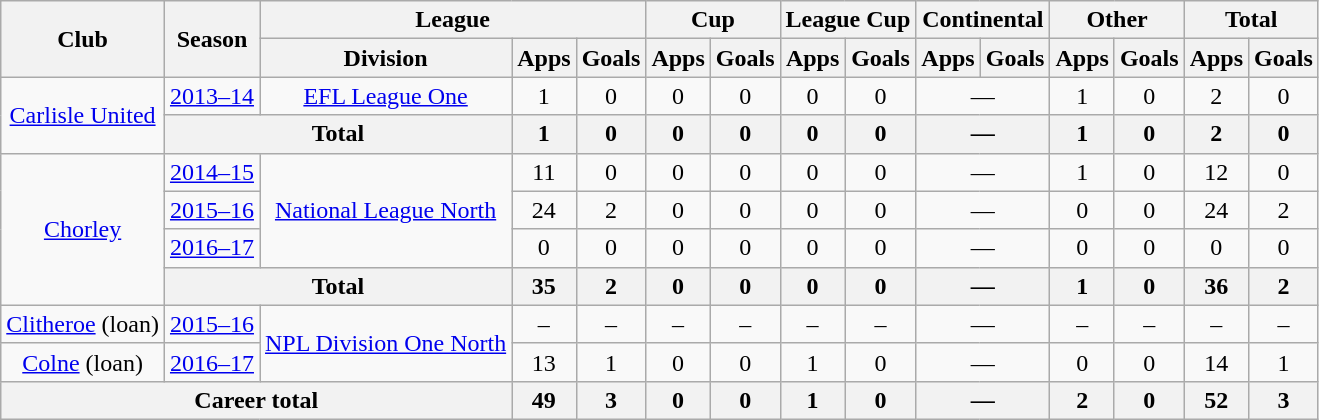<table class="wikitable" style="text-align:center">
<tr>
<th rowspan="2">Club</th>
<th rowspan="2">Season</th>
<th colspan="3">League</th>
<th colspan="2">Cup</th>
<th colspan="2">League Cup</th>
<th colspan="2">Continental</th>
<th colspan="2">Other</th>
<th colspan="2">Total</th>
</tr>
<tr>
<th>Division</th>
<th>Apps</th>
<th>Goals</th>
<th>Apps</th>
<th>Goals</th>
<th>Apps</th>
<th>Goals</th>
<th>Apps</th>
<th>Goals</th>
<th>Apps</th>
<th>Goals</th>
<th>Apps</th>
<th>Goals</th>
</tr>
<tr>
<td rowspan="2"><a href='#'>Carlisle United</a></td>
<td><a href='#'>2013–14</a></td>
<td rowspan="1"><a href='#'>EFL League One</a></td>
<td>1</td>
<td>0</td>
<td>0</td>
<td>0</td>
<td>0</td>
<td>0</td>
<td colspan="2">—</td>
<td>1</td>
<td>0</td>
<td>2</td>
<td>0</td>
</tr>
<tr>
<th colspan="2">Total</th>
<th>1</th>
<th>0</th>
<th>0</th>
<th>0</th>
<th>0</th>
<th>0</th>
<th colspan="2">—</th>
<th>1</th>
<th>0</th>
<th>2</th>
<th>0</th>
</tr>
<tr>
<td rowspan="4"><a href='#'>Chorley</a></td>
<td><a href='#'>2014–15</a></td>
<td rowspan="3"><a href='#'>National League North</a></td>
<td>11</td>
<td>0</td>
<td>0</td>
<td>0</td>
<td>0</td>
<td>0</td>
<td colspan="2">—</td>
<td>1</td>
<td>0</td>
<td>12</td>
<td>0</td>
</tr>
<tr>
<td><a href='#'>2015–16</a></td>
<td>24</td>
<td>2</td>
<td>0</td>
<td>0</td>
<td>0</td>
<td>0</td>
<td colspan="2">—</td>
<td>0</td>
<td>0</td>
<td>24</td>
<td>2</td>
</tr>
<tr>
<td><a href='#'>2016–17</a></td>
<td>0</td>
<td>0</td>
<td>0</td>
<td>0</td>
<td>0</td>
<td>0</td>
<td colspan="2">—</td>
<td>0</td>
<td>0</td>
<td>0</td>
<td>0</td>
</tr>
<tr>
<th colspan="2">Total</th>
<th>35</th>
<th>2</th>
<th>0</th>
<th>0</th>
<th>0</th>
<th>0</th>
<th colspan="2">—</th>
<th>1</th>
<th>0</th>
<th>36</th>
<th>2</th>
</tr>
<tr>
<td rowspan="1"><a href='#'>Clitheroe</a> (loan)</td>
<td><a href='#'>2015–16</a></td>
<td rowspan="2"><a href='#'>NPL Division One North</a></td>
<td>–</td>
<td>–</td>
<td>–</td>
<td>–</td>
<td>–</td>
<td>–</td>
<td colspan="2">—</td>
<td>–</td>
<td>–</td>
<td>–</td>
<td>–</td>
</tr>
<tr>
<td rowspan="1"><a href='#'>Colne</a> (loan)</td>
<td><a href='#'>2016–17</a></td>
<td>13</td>
<td>1</td>
<td>0</td>
<td>0</td>
<td>1</td>
<td>0</td>
<td colspan="2">—</td>
<td>0</td>
<td>0</td>
<td>14</td>
<td>1</td>
</tr>
<tr>
<th colspan="3">Career total</th>
<th>49</th>
<th>3</th>
<th>0</th>
<th>0</th>
<th>1</th>
<th>0</th>
<th colspan="2">—</th>
<th>2</th>
<th>0</th>
<th>52</th>
<th>3</th>
</tr>
</table>
